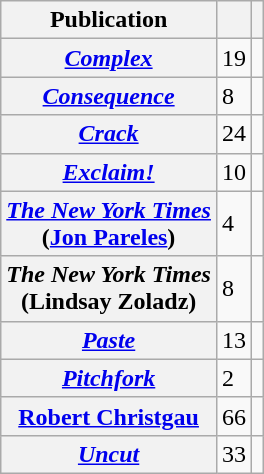<table class="wikitable plainrowheaders sortable">
<tr>
<th scope="col">Publication</th>
<th scope="col"></th>
<th scope="col"></th>
</tr>
<tr>
<th scope="row"><em><a href='#'>Complex</a></em></th>
<td>19</td>
<td></td>
</tr>
<tr>
<th scope="row"><em><a href='#'>Consequence</a></em></th>
<td>8</td>
<td></td>
</tr>
<tr>
<th scope="row"><em><a href='#'>Crack</a></em></th>
<td>24</td>
<td></td>
</tr>
<tr>
<th scope="row"><em><a href='#'>Exclaim!</a></em></th>
<td>10</td>
<td></td>
</tr>
<tr>
<th scope="row"><em><a href='#'>The New York Times</a></em><br>(<a href='#'>Jon Pareles</a>)</th>
<td>4</td>
<td></td>
</tr>
<tr>
<th scope="row"><em>The New York Times</em><br>(Lindsay Zoladz)</th>
<td>8</td>
<td></td>
</tr>
<tr>
<th scope="row"><em><a href='#'>Paste</a></em></th>
<td>13</td>
<td></td>
</tr>
<tr>
<th scope="row"><em><a href='#'>Pitchfork</a></em></th>
<td>2</td>
<td></td>
</tr>
<tr>
<th scope="row"><a href='#'>Robert Christgau</a></th>
<td>66</td>
<td></td>
</tr>
<tr>
<th scope="row"><em><a href='#'>Uncut</a></em></th>
<td>33</td>
<td></td>
</tr>
</table>
